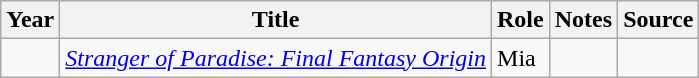<table class="wikitable sortable">
<tr>
<th>Year</th>
<th>Title</th>
<th>Role</th>
<th scope="col" class="unsortable">Notes</th>
<th scope="col" class="unsortable">Source</th>
</tr>
<tr>
<td></td>
<td><em><a href='#'>Stranger of Paradise: Final Fantasy Origin</a></em></td>
<td>Mia</td>
<td></td>
<td></td>
</tr>
</table>
